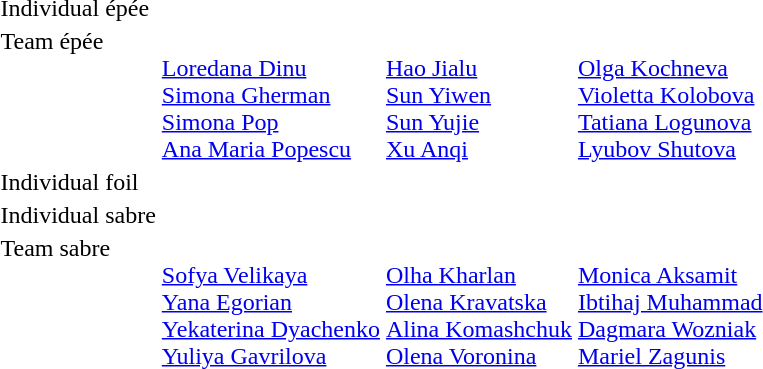<table>
<tr>
<td>Individual épée <br></td>
<td></td>
<td></td>
<td></td>
</tr>
<tr valign="top">
<td>Team épée <br></td>
<td><br><a href='#'>Loredana Dinu</a><br><a href='#'>Simona Gherman</a><br><a href='#'>Simona Pop</a><br><a href='#'>Ana Maria Popescu</a></td>
<td><br><a href='#'>Hao Jialu</a><br><a href='#'>Sun Yiwen</a><br><a href='#'>Sun Yujie</a><br><a href='#'>Xu Anqi</a></td>
<td><br><a href='#'>Olga Kochneva</a><br><a href='#'>Violetta Kolobova</a><br><a href='#'>Tatiana Logunova</a><br><a href='#'>Lyubov Shutova</a></td>
</tr>
<tr>
<td>Individual foil <br></td>
<td></td>
<td></td>
<td></td>
</tr>
<tr>
<td>Individual sabre <br></td>
<td></td>
<td></td>
<td></td>
</tr>
<tr valign="top">
<td>Team sabre <br></td>
<td><br><a href='#'>Sofya Velikaya</a><br><a href='#'>Yana Egorian</a><br><a href='#'>Yekaterina Dyachenko</a><br><a href='#'>Yuliya Gavrilova</a></td>
<td><br><a href='#'>Olha Kharlan</a><br><a href='#'>Olena Kravatska</a><br><a href='#'>Alina Komashchuk</a><br><a href='#'>Olena Voronina</a></td>
<td><br><a href='#'>Monica Aksamit</a><br><a href='#'>Ibtihaj Muhammad</a><br><a href='#'>Dagmara Wozniak</a><br><a href='#'>Mariel Zagunis</a></td>
</tr>
</table>
